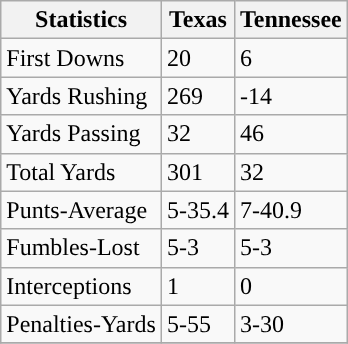<table class="wikitable">
<tr>
<th>Statistics</th>
<th>Texas</th>
<th>Tennessee</th>
</tr>
<tr>
<td>First Downs</td>
<td>20</td>
<td>6</td>
</tr>
<tr>
<td>Yards Rushing</td>
<td>269</td>
<td>-14</td>
</tr>
<tr>
<td>Yards Passing</td>
<td>32</td>
<td>46</td>
</tr>
<tr>
<td>Total Yards</td>
<td>301</td>
<td>32</td>
</tr>
<tr>
<td>Punts-Average</td>
<td>5-35.4</td>
<td>7-40.9</td>
</tr>
<tr>
<td>Fumbles-Lost</td>
<td>5-3</td>
<td>5-3</td>
</tr>
<tr>
<td>Interceptions</td>
<td>1</td>
<td>0</td>
</tr>
<tr>
<td>Penalties-Yards</td>
<td>5-55</td>
<td>3-30</td>
</tr>
<tr>
</tr>
</table>
